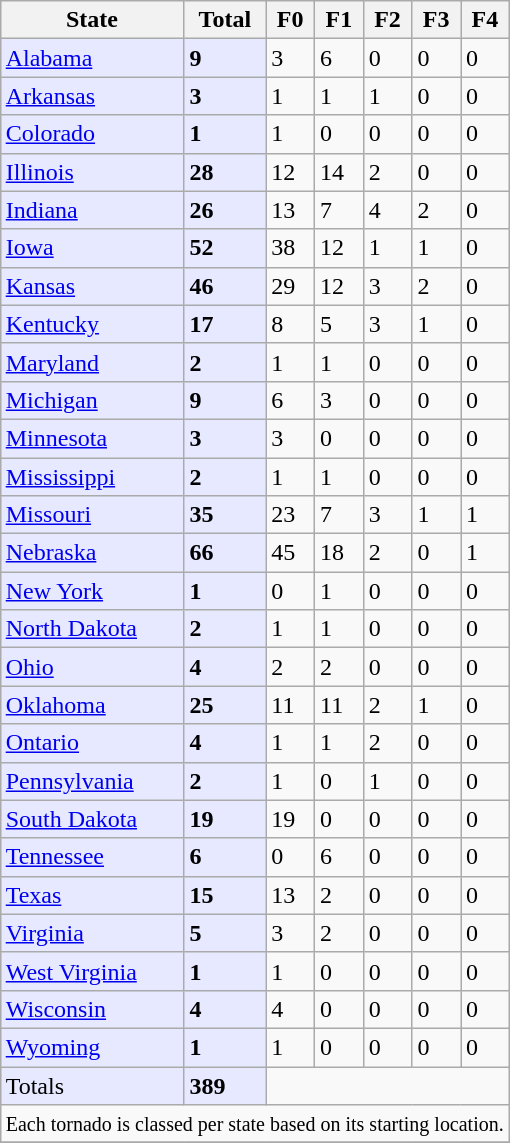<table class="wikitable" style="margin:0 0 0.5em 1em;float:right;">
<tr>
<th><strong>State</strong></th>
<th><strong>Total</strong></th>
<th><strong>F0</strong></th>
<th><strong>F1</strong></th>
<th><strong>F2</strong></th>
<th><strong>F3</strong></th>
<th><strong>F4</strong></th>
</tr>
<tr>
<td rowspan=1 bgcolor="#e6e9ff"><a href='#'>Alabama</a></td>
<td rowspan=1 bgcolor="#e6e9ff"><strong>9</strong></td>
<td>3</td>
<td>6</td>
<td>0</td>
<td>0</td>
<td>0</td>
</tr>
<tr>
<td rowspan=1 bgcolor="#e6e9ff"><a href='#'>Arkansas</a></td>
<td rowspan=1 bgcolor="#e6e9ff"><strong>3</strong></td>
<td>1</td>
<td>1</td>
<td>1</td>
<td>0</td>
<td>0</td>
</tr>
<tr>
<td rowspan=1 bgcolor="#e6e9ff"><a href='#'>Colorado</a></td>
<td rowspan=1 bgcolor="#e6e9ff"><strong>1</strong></td>
<td>1</td>
<td>0</td>
<td>0</td>
<td>0</td>
<td>0</td>
</tr>
<tr>
<td rowspan=1 bgcolor="#e6e9ff"><a href='#'>Illinois</a></td>
<td rowspan=1 bgcolor="#e6e9ff"><strong>28</strong></td>
<td>12</td>
<td>14</td>
<td>2</td>
<td>0</td>
<td>0</td>
</tr>
<tr>
<td rowspan=1 bgcolor="#e6e9ff"><a href='#'>Indiana</a></td>
<td rowspan=1 bgcolor="#e6e9ff"><strong>26</strong></td>
<td>13</td>
<td>7</td>
<td>4</td>
<td>2</td>
<td>0</td>
</tr>
<tr>
<td rowspan=1 bgcolor="#e6e9ff"><a href='#'>Iowa</a></td>
<td rowspan=1 bgcolor="#e6e9ff"><strong>52</strong></td>
<td>38</td>
<td>12</td>
<td>1</td>
<td>1</td>
<td>0</td>
</tr>
<tr>
<td rowspan=1 bgcolor="#e6e9ff"><a href='#'>Kansas</a></td>
<td rowspan=1 bgcolor="#e6e9ff"><strong>46</strong></td>
<td>29</td>
<td>12</td>
<td>3</td>
<td>2</td>
<td>0</td>
</tr>
<tr>
<td rowspan=1 bgcolor="#e6e9ff"><a href='#'>Kentucky</a></td>
<td rowspan=1 bgcolor="#e6e9ff"><strong>17</strong></td>
<td>8</td>
<td>5</td>
<td>3</td>
<td>1</td>
<td>0</td>
</tr>
<tr>
<td rowspan=1 bgcolor="#e6e9ff"><a href='#'>Maryland</a></td>
<td rowspan=1 bgcolor="#e6e9ff"><strong>2</strong></td>
<td>1</td>
<td>1</td>
<td>0</td>
<td>0</td>
<td>0</td>
</tr>
<tr>
<td rowspan=1 bgcolor="#e6e9ff"><a href='#'>Michigan</a></td>
<td rowspan=1 bgcolor="#e6e9ff"><strong>9</strong></td>
<td>6</td>
<td>3</td>
<td>0</td>
<td>0</td>
<td>0</td>
</tr>
<tr>
<td rowspan=1 bgcolor="#e6e9ff"><a href='#'>Minnesota</a></td>
<td rowspan=1 bgcolor="#e6e9ff"><strong>3</strong></td>
<td>3</td>
<td>0</td>
<td>0</td>
<td>0</td>
<td>0</td>
</tr>
<tr>
<td rowspan=1 bgcolor="#e6e9ff"><a href='#'>Mississippi</a></td>
<td rowspan=1 bgcolor="#e6e9ff"><strong>2</strong></td>
<td>1</td>
<td>1</td>
<td>0</td>
<td>0</td>
<td>0</td>
</tr>
<tr>
<td rowspan=1 bgcolor="#e6e9ff"><a href='#'>Missouri</a></td>
<td rowspan=1 bgcolor="#e6e9ff"><strong>35</strong></td>
<td>23</td>
<td>7</td>
<td>3</td>
<td>1</td>
<td>1</td>
</tr>
<tr>
<td rowspan=1 bgcolor="#e6e9ff"><a href='#'>Nebraska</a></td>
<td rowspan=1 bgcolor="#e6e9ff"><strong>66</strong></td>
<td>45</td>
<td>18</td>
<td>2</td>
<td>0</td>
<td>1</td>
</tr>
<tr>
<td rowspan=1 bgcolor="#e6e9ff"><a href='#'>New York</a></td>
<td rowspan=1 bgcolor="#e6e9ff"><strong>1</strong></td>
<td>0</td>
<td>1</td>
<td>0</td>
<td>0</td>
<td>0</td>
</tr>
<tr>
<td rowspan=1 bgcolor="#e6e9ff"><a href='#'>North Dakota</a></td>
<td rowspan=1 bgcolor="#e6e9ff"><strong>2</strong></td>
<td>1</td>
<td>1</td>
<td>0</td>
<td>0</td>
<td>0</td>
</tr>
<tr>
<td rowspan=1 bgcolor="#e6e9ff"><a href='#'>Ohio</a></td>
<td rowspan=1 bgcolor="#e6e9ff"><strong>4</strong></td>
<td>2</td>
<td>2</td>
<td>0</td>
<td>0</td>
<td>0</td>
</tr>
<tr>
<td rowspan=1 bgcolor="#e6e9ff"><a href='#'>Oklahoma</a></td>
<td rowspan=1 bgcolor="#e6e9ff"><strong>25</strong></td>
<td>11</td>
<td>11</td>
<td>2</td>
<td>1</td>
<td>0</td>
</tr>
<tr>
<td rowspan=1 bgcolor="#e6e9ff"><a href='#'>Ontario</a></td>
<td rowspan=1 bgcolor="#e6e9ff"><strong>4</strong></td>
<td>1</td>
<td>1</td>
<td>2</td>
<td>0</td>
<td>0</td>
</tr>
<tr>
<td rowspan=1 bgcolor="#e6e9ff"><a href='#'>Pennsylvania</a></td>
<td rowspan=1 bgcolor="#e6e9ff"><strong>2</strong></td>
<td>1</td>
<td>0</td>
<td>1</td>
<td>0</td>
<td>0</td>
</tr>
<tr>
<td rowspan=1 bgcolor="#e6e9ff"><a href='#'>South Dakota</a></td>
<td rowspan=1 bgcolor="#e6e9ff"><strong>19</strong></td>
<td>19</td>
<td>0</td>
<td>0</td>
<td>0</td>
<td>0</td>
</tr>
<tr>
<td rowspan=1 bgcolor="#e6e9ff"><a href='#'>Tennessee</a></td>
<td rowspan=1 bgcolor="#e6e9ff"><strong>6</strong></td>
<td>0</td>
<td>6</td>
<td>0</td>
<td>0</td>
<td>0</td>
</tr>
<tr>
<td rowspan=1 bgcolor="#e6e9ff"><a href='#'>Texas</a></td>
<td rowspan=1 bgcolor="#e6e9ff"><strong>15</strong></td>
<td>13</td>
<td>2</td>
<td>0</td>
<td>0</td>
<td>0</td>
</tr>
<tr>
<td rowspan=1 bgcolor="#e6e9ff"><a href='#'>Virginia</a></td>
<td rowspan=1 bgcolor="#e6e9ff"><strong>5</strong></td>
<td>3</td>
<td>2</td>
<td>0</td>
<td>0</td>
<td>0</td>
</tr>
<tr>
<td rowspan=1 bgcolor="#e6e9ff"><a href='#'>West Virginia</a></td>
<td rowspan=1 bgcolor="#e6e9ff"><strong>1</strong></td>
<td>1</td>
<td>0</td>
<td>0</td>
<td>0</td>
<td>0</td>
</tr>
<tr>
<td rowspan=1 bgcolor="#e6e9ff"><a href='#'>Wisconsin</a></td>
<td rowspan=1 bgcolor="#e6e9ff"><strong>4</strong></td>
<td>4</td>
<td>0</td>
<td>0</td>
<td>0</td>
<td>0</td>
</tr>
<tr>
<td rowspan=1 bgcolor="#e6e9ff"><a href='#'>Wyoming</a></td>
<td rowspan=1 bgcolor="#e6e9ff"><strong>1</strong></td>
<td>1</td>
<td>0</td>
<td>0</td>
<td>0</td>
<td>0</td>
</tr>
<tr>
<td bgcolor="#e6e9ff">Totals</td>
<td bgcolor="#e6e9ff"><strong>389</strong></td>
<td colspan=5></td>
</tr>
<tr>
<td colspan=7 align=center><small>Each tornado is classed per state based on its starting location.</small></td>
</tr>
<tr>
</tr>
</table>
